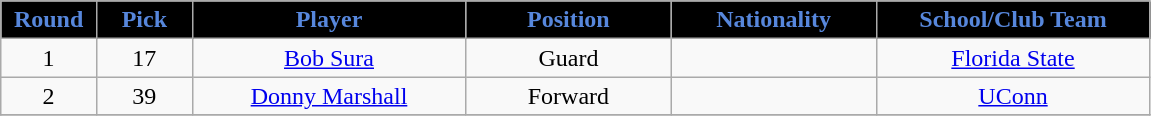<table class="wikitable sortable sortable">
<tr>
<th style="background:#000000;color:#5787DC;" width="7%">Round</th>
<th style="background:#000000;color:#5787DC;" width="7%">Pick</th>
<th style="background:#000000;color:#5787DC;" width="20%">Player</th>
<th style="background:#000000;color:#5787DC;" width="15%">Position</th>
<th style="background:#000000;color:#5787DC;" width="15%">Nationality</th>
<th style="background:#000000;color:#5787DC;" width="20%">School/Club Team</th>
</tr>
<tr align="center">
<td>1</td>
<td>17</td>
<td><a href='#'>Bob Sura</a></td>
<td>Guard</td>
<td></td>
<td><a href='#'>Florida State</a></td>
</tr>
<tr align="center">
<td>2</td>
<td>39</td>
<td><a href='#'>Donny Marshall</a></td>
<td>Forward</td>
<td></td>
<td><a href='#'>UConn</a></td>
</tr>
<tr align="center">
</tr>
</table>
